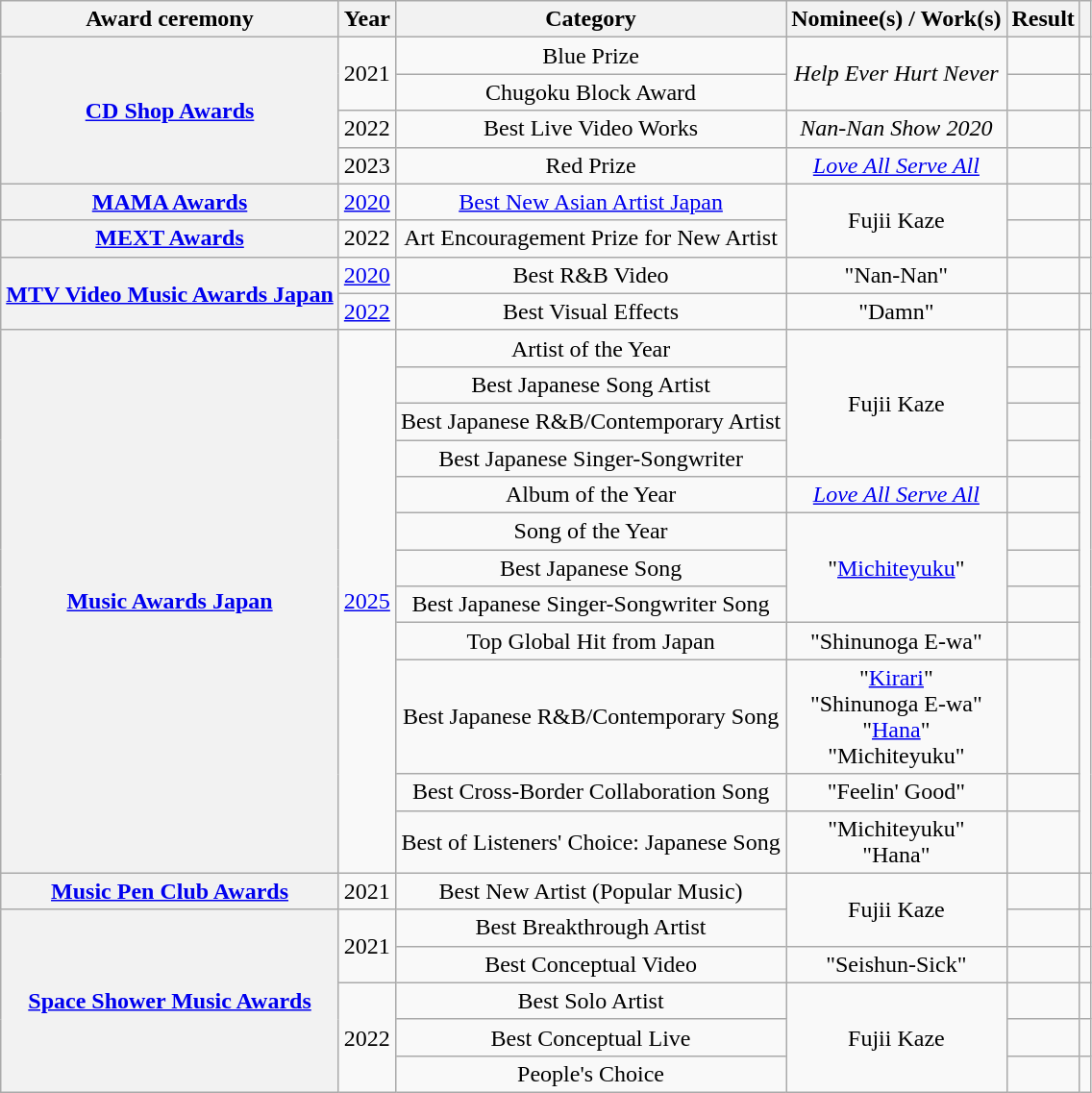<table class="wikitable sortable plainrowheaders" style="text-align:center;">
<tr>
<th scope="col">Award ceremony</th>
<th scope="col">Year</th>
<th scope="col">Category</th>
<th scope="col">Nominee(s) / Work(s)</th>
<th scope="col">Result</th>
<th scope="col" class="unsortable"></th>
</tr>
<tr>
<th rowspan="4" scope="row"><a href='#'>CD Shop Awards</a></th>
<td rowspan="2">2021</td>
<td>Blue Prize</td>
<td rowspan="2"><em>Help Ever Hurt Never</em></td>
<td></td>
<td></td>
</tr>
<tr>
<td>Chugoku Block Award</td>
<td></td>
<td></td>
</tr>
<tr>
<td>2022</td>
<td>Best Live Video Works</td>
<td><em>Nan-Nan Show 2020</em></td>
<td></td>
<td></td>
</tr>
<tr>
<td>2023</td>
<td>Red Prize</td>
<td><em><a href='#'>Love All Serve All</a></em></td>
<td></td>
<td></td>
</tr>
<tr>
<th scope="row"><a href='#'>MAMA Awards</a></th>
<td><a href='#'>2020</a></td>
<td><a href='#'>Best New Asian Artist Japan</a></td>
<td rowspan="2">Fujii Kaze</td>
<td></td>
<td></td>
</tr>
<tr>
<th scope="row"><a href='#'>MEXT Awards</a></th>
<td>2022</td>
<td>Art Encouragement Prize for New Artist</td>
<td></td>
<td></td>
</tr>
<tr>
<th rowspan="2" scope="row"><a href='#'>MTV Video Music Awards Japan</a></th>
<td><a href='#'>2020</a></td>
<td>Best R&B Video</td>
<td>"Nan-Nan"</td>
<td></td>
<td></td>
</tr>
<tr>
<td><a href='#'>2022</a></td>
<td>Best Visual Effects</td>
<td>"Damn"</td>
<td></td>
<td></td>
</tr>
<tr>
<th scope="row" rowspan="12"><a href='#'>Music Awards Japan</a></th>
<td rowspan="12"><a href='#'>2025</a></td>
<td>Artist of the Year</td>
<td rowspan="4">Fujii Kaze</td>
<td></td>
<td rowspan="12"><br></td>
</tr>
<tr>
<td>Best Japanese Song Artist</td>
<td></td>
</tr>
<tr>
<td>Best Japanese R&B/Contemporary Artist</td>
<td></td>
</tr>
<tr>
<td>Best Japanese Singer-Songwriter</td>
<td></td>
</tr>
<tr>
<td>Album of the Year</td>
<td><em><a href='#'>Love All Serve All</a></em></td>
<td></td>
</tr>
<tr>
<td>Song of the Year</td>
<td rowspan="3">"<a href='#'>Michiteyuku</a>"</td>
<td></td>
</tr>
<tr>
<td>Best Japanese Song</td>
<td></td>
</tr>
<tr>
<td>Best Japanese Singer-Songwriter Song</td>
<td></td>
</tr>
<tr>
<td>Top Global Hit from Japan</td>
<td>"Shinunoga E-wa"</td>
<td></td>
</tr>
<tr>
<td>Best Japanese R&B/Contemporary Song</td>
<td>"<a href='#'>Kirari</a>"<br>"Shinunoga E-wa"<br>"<a href='#'>Hana</a>"<br>"Michiteyuku"</td>
<td></td>
</tr>
<tr>
<td>Best Cross-Border Collaboration Song</td>
<td>"Feelin' Good"</td>
<td></td>
</tr>
<tr>
<td>Best of Listeners' Choice: Japanese Song</td>
<td>"Michiteyuku"<br>"Hana"</td>
<td></td>
</tr>
<tr>
<th scope="row"><a href='#'>Music Pen Club Awards</a></th>
<td>2021</td>
<td>Best New Artist (Popular Music)</td>
<td rowspan="2">Fujii Kaze</td>
<td></td>
<td></td>
</tr>
<tr>
<th scope="row" rowspan="5"><a href='#'>Space Shower Music Awards</a></th>
<td rowspan="2">2021</td>
<td>Best Breakthrough Artist</td>
<td></td>
<td></td>
</tr>
<tr>
<td>Best Conceptual Video</td>
<td>"Seishun-Sick"</td>
<td></td>
<td></td>
</tr>
<tr>
<td rowspan="3">2022</td>
<td>Best Solo Artist</td>
<td rowspan="3">Fujii Kaze</td>
<td></td>
<td></td>
</tr>
<tr>
<td>Best Conceptual Live</td>
<td></td>
<td></td>
</tr>
<tr>
<td>People's Choice</td>
<td></td>
<td></td>
</tr>
</table>
